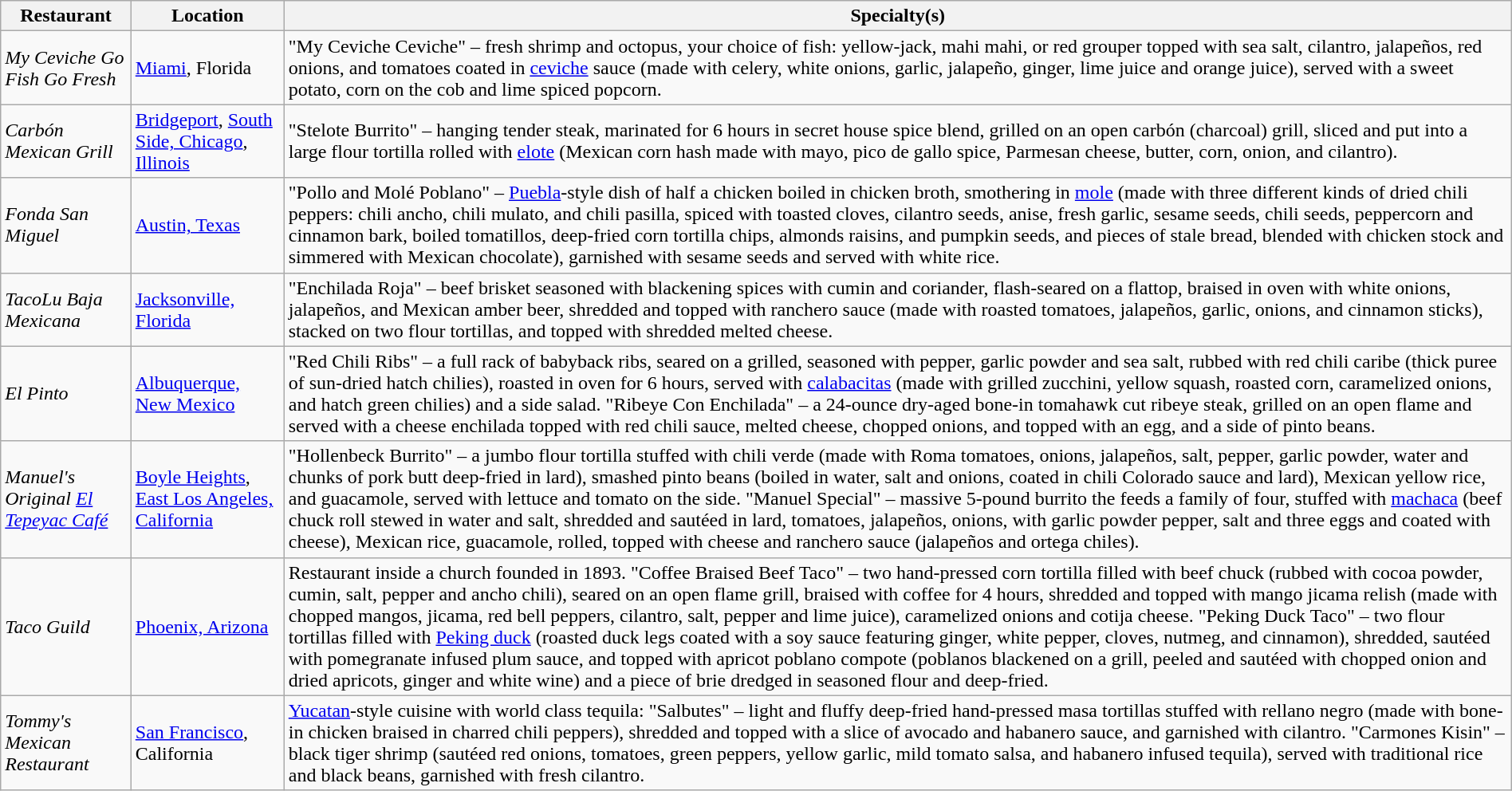<table class="wikitable" style="width:100%;">
<tr>
<th>Restaurant</th>
<th>Location</th>
<th>Specialty(s)</th>
</tr>
<tr>
<td><em>My Ceviche Go Fish Go Fresh</em></td>
<td><a href='#'>Miami</a>, Florida</td>
<td>"My Ceviche Ceviche" – fresh shrimp and octopus, your choice of fish: yellow-jack, mahi mahi, or red grouper topped with sea salt, cilantro, jalapeños, red onions, and tomatoes coated in <a href='#'>ceviche</a> sauce (made with celery, white onions, garlic, jalapeño, ginger, lime juice and orange juice), served with a sweet potato, corn on the cob and lime spiced popcorn.</td>
</tr>
<tr>
<td><em>Carbón Mexican Grill</em></td>
<td><a href='#'>Bridgeport</a>, <a href='#'>South Side, Chicago</a>, <a href='#'>Illinois</a></td>
<td>"Stelote Burrito" – hanging tender steak, marinated for 6 hours in secret house spice blend, grilled on an open carbón (charcoal) grill, sliced and put into a large flour tortilla rolled with <a href='#'>elote</a> (Mexican corn hash made with mayo, pico de gallo spice, Parmesan cheese, butter, corn, onion, and cilantro).</td>
</tr>
<tr>
<td><em>Fonda San Miguel</em></td>
<td><a href='#'>Austin, Texas</a></td>
<td>"Pollo and Molé Poblano" – <a href='#'>Puebla</a>-style dish of half a chicken boiled in chicken broth, smothering in <a href='#'>mole</a> (made with three different kinds of dried chili peppers: chili ancho, chili mulato, and chili pasilla, spiced with toasted cloves, cilantro seeds, anise, fresh garlic, sesame seeds, chili seeds, peppercorn and cinnamon bark, boiled tomatillos, deep-fried corn tortilla chips, almonds raisins, and pumpkin seeds, and pieces of stale bread, blended with chicken stock and simmered with Mexican chocolate), garnished with sesame seeds and served with white rice.</td>
</tr>
<tr>
<td><em>TacoLu Baja Mexicana</em></td>
<td><a href='#'>Jacksonville, Florida</a></td>
<td>"Enchilada Roja" – beef brisket seasoned with blackening spices with cumin and coriander, flash-seared on a flattop, braised in oven with white onions, jalapeños, and Mexican amber beer, shredded and topped with ranchero sauce (made with roasted tomatoes, jalapeños, garlic, onions, and cinnamon sticks), stacked on two flour tortillas, and topped with shredded melted cheese.</td>
</tr>
<tr>
<td><em>El Pinto</em></td>
<td><a href='#'>Albuquerque, New Mexico</a></td>
<td>"Red Chili Ribs" – a full rack of babyback ribs, seared on a grilled, seasoned with pepper, garlic powder and sea salt, rubbed with red chili caribe (thick puree of sun-dried hatch chilies), roasted in oven for 6 hours, served with <a href='#'>calabacitas</a> (made with grilled zucchini, yellow squash, roasted corn, caramelized onions, and hatch green chilies) and a side salad.  "Ribeye Con Enchilada" – a 24-ounce dry-aged bone-in tomahawk cut ribeye steak, grilled on an open flame and served with a cheese enchilada topped with red chili sauce, melted cheese, chopped onions, and topped with an egg, and a side of pinto beans.</td>
</tr>
<tr>
<td><em>Manuel's Original <a href='#'>El Tepeyac Café</a></em></td>
<td><a href='#'>Boyle Heights</a>, <a href='#'>East Los Angeles, California</a></td>
<td>"Hollenbeck Burrito" – a jumbo flour tortilla stuffed with chili verde (made with Roma tomatoes, onions, jalapeños, salt, pepper, garlic powder, water and chunks of pork butt deep-fried in lard), smashed pinto beans (boiled in water, salt and onions, coated in chili Colorado sauce and lard), Mexican yellow rice, and guacamole, served with lettuce and tomato on the side. "Manuel Special" – massive 5-pound burrito the feeds a family of four, stuffed with <a href='#'>machaca</a> (beef chuck roll stewed in water and salt, shredded and sautéed in lard, tomatoes, jalapeños, onions, with garlic powder pepper, salt and three eggs and coated with cheese), Mexican rice, guacamole, rolled, topped with cheese and ranchero sauce (jalapeños and ortega chiles).</td>
</tr>
<tr>
<td><em>Taco Guild</em></td>
<td><a href='#'>Phoenix, Arizona</a></td>
<td>Restaurant inside a church founded in 1893. "Coffee Braised Beef Taco" – two hand-pressed corn tortilla filled with beef chuck (rubbed with cocoa powder, cumin, salt, pepper and ancho chili), seared on an open flame grill, braised with coffee for 4 hours, shredded and topped with mango jicama relish (made with chopped mangos, jicama, red bell peppers, cilantro, salt, pepper and lime juice), caramelized onions and cotija cheese. "Peking Duck Taco" – two flour tortillas filled with <a href='#'>Peking duck</a> (roasted duck legs coated with a soy sauce featuring ginger, white pepper, cloves, nutmeg, and cinnamon), shredded, sautéed with pomegranate infused plum sauce, and topped with apricot poblano compote (poblanos blackened on a grill, peeled and sautéed with chopped onion and dried apricots, ginger and white wine) and a piece of brie dredged in seasoned flour and deep-fried.</td>
</tr>
<tr>
<td><em>Tommy's Mexican Restaurant</em></td>
<td><a href='#'>San Francisco</a>, California</td>
<td><a href='#'>Yucatan</a>-style cuisine with world class tequila: "Salbutes" – light and fluffy deep-fried hand-pressed masa tortillas stuffed with rellano negro (made with bone-in chicken braised in charred chili peppers), shredded and topped with a slice of avocado and habanero sauce, and garnished with cilantro. "Carmones Kisin" – black tiger shrimp (sautéed red onions, tomatoes, green peppers, yellow garlic, mild tomato salsa, and habanero infused tequila), served with traditional rice and black beans, garnished with fresh cilantro.</td>
</tr>
</table>
